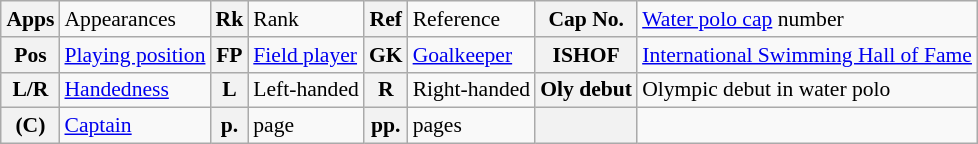<table class="wikitable" style="text-align: left; font-size: 90%; margin-left: 1em;">
<tr>
<th>Apps</th>
<td>Appearances</td>
<th>Rk</th>
<td>Rank</td>
<th>Ref</th>
<td>Reference</td>
<th>Cap No.</th>
<td><a href='#'>Water polo cap</a> number</td>
</tr>
<tr>
<th>Pos</th>
<td><a href='#'>Playing position</a></td>
<th>FP</th>
<td><a href='#'>Field player</a></td>
<th>GK</th>
<td><a href='#'>Goalkeeper</a></td>
<th>ISHOF</th>
<td><a href='#'>International Swimming Hall of Fame</a></td>
</tr>
<tr>
<th>L/R</th>
<td><a href='#'>Handedness</a></td>
<th>L</th>
<td>Left-handed</td>
<th>R</th>
<td>Right-handed</td>
<th>Oly debut</th>
<td>Olympic debut in water polo</td>
</tr>
<tr>
<th>(C)</th>
<td><a href='#'>Captain</a></td>
<th>p.</th>
<td>page</td>
<th>pp.</th>
<td>pages</td>
<th></th>
<td></td>
</tr>
</table>
